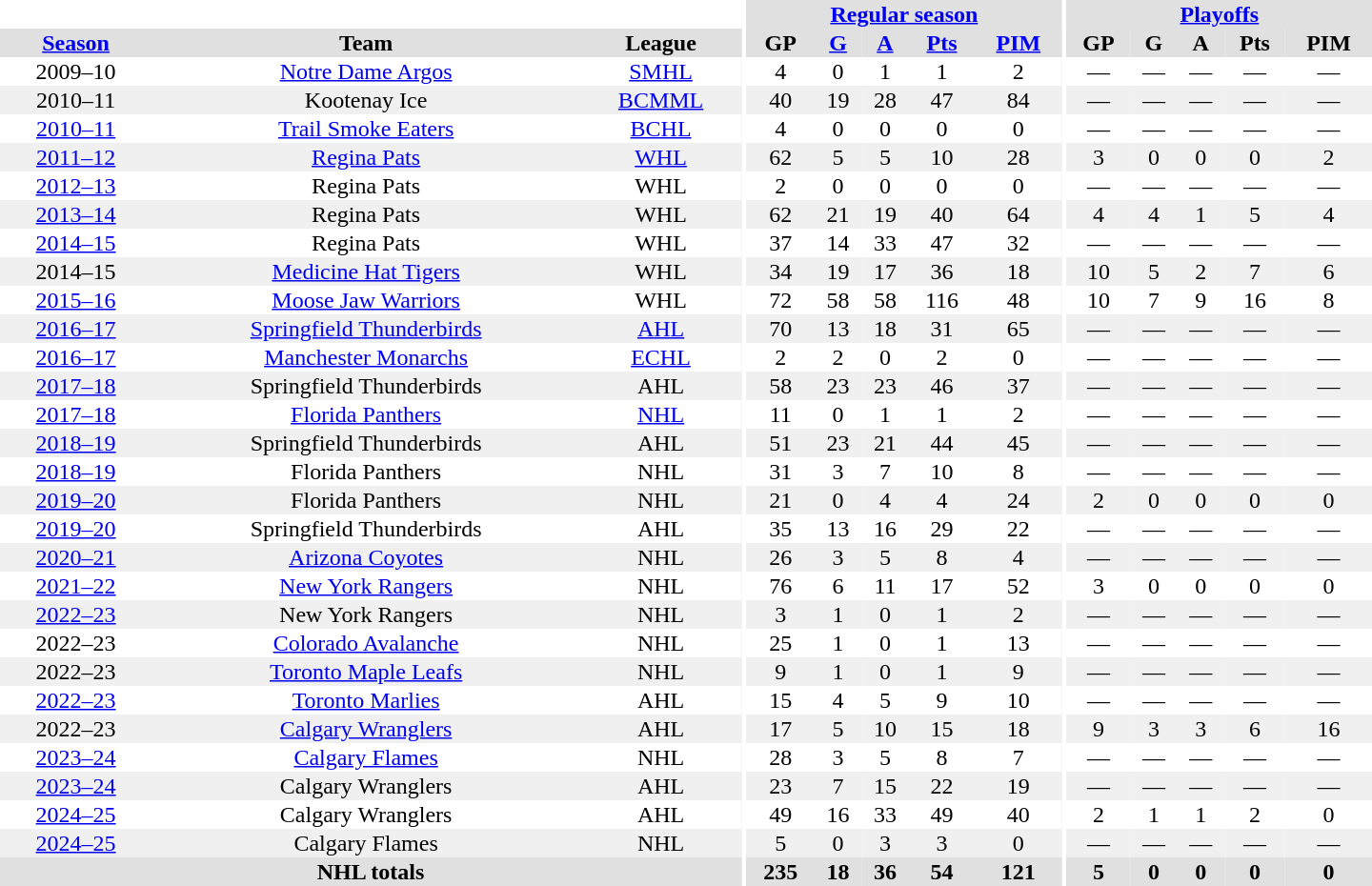<table border="0" cellpadding="1" cellspacing="0" style="text-align:center; width:60em">
<tr bgcolor="#e0e0e0">
<th colspan="3" bgcolor="#ffffff"></th>
<th rowspan="99" bgcolor="#ffffff"></th>
<th colspan="5"><a href='#'>Regular season</a></th>
<th rowspan="99" bgcolor="#ffffff"></th>
<th colspan="5"><a href='#'>Playoffs</a></th>
</tr>
<tr bgcolor="#e0e0e0">
<th><a href='#'>Season</a></th>
<th>Team</th>
<th>League</th>
<th>GP</th>
<th><a href='#'>G</a></th>
<th><a href='#'>A</a></th>
<th><a href='#'>Pts</a></th>
<th><a href='#'>PIM</a></th>
<th>GP</th>
<th>G</th>
<th>A</th>
<th>Pts</th>
<th>PIM</th>
</tr>
<tr>
<td>2009–10</td>
<td><a href='#'>Notre Dame Argos</a></td>
<td><a href='#'>SMHL</a></td>
<td>4</td>
<td>0</td>
<td>1</td>
<td>1</td>
<td>2</td>
<td>—</td>
<td>—</td>
<td>—</td>
<td>—</td>
<td>—</td>
</tr>
<tr bgcolor="#f0f0f0">
<td>2010–11</td>
<td>Kootenay Ice</td>
<td><a href='#'>BCMML</a></td>
<td>40</td>
<td>19</td>
<td>28</td>
<td>47</td>
<td>84</td>
<td>—</td>
<td>—</td>
<td>—</td>
<td>—</td>
<td>—</td>
</tr>
<tr>
<td><a href='#'>2010–11</a></td>
<td><a href='#'>Trail Smoke Eaters</a></td>
<td><a href='#'>BCHL</a></td>
<td>4</td>
<td>0</td>
<td>0</td>
<td>0</td>
<td>0</td>
<td>—</td>
<td>—</td>
<td>—</td>
<td>—</td>
<td>—</td>
</tr>
<tr bgcolor="#f0f0f0">
<td><a href='#'>2011–12</a></td>
<td><a href='#'>Regina Pats</a></td>
<td><a href='#'>WHL</a></td>
<td>62</td>
<td>5</td>
<td>5</td>
<td>10</td>
<td>28</td>
<td>3</td>
<td>0</td>
<td>0</td>
<td>0</td>
<td>2</td>
</tr>
<tr>
<td><a href='#'>2012–13</a></td>
<td>Regina Pats</td>
<td>WHL</td>
<td>2</td>
<td>0</td>
<td>0</td>
<td>0</td>
<td>0</td>
<td>—</td>
<td>—</td>
<td>—</td>
<td>—</td>
<td>—</td>
</tr>
<tr bgcolor="#f0f0f0">
<td><a href='#'>2013–14</a></td>
<td>Regina Pats</td>
<td>WHL</td>
<td>62</td>
<td>21</td>
<td>19</td>
<td>40</td>
<td>64</td>
<td>4</td>
<td>4</td>
<td>1</td>
<td>5</td>
<td>4</td>
</tr>
<tr>
<td><a href='#'>2014–15</a></td>
<td>Regina Pats</td>
<td>WHL</td>
<td>37</td>
<td>14</td>
<td>33</td>
<td>47</td>
<td>32</td>
<td>—</td>
<td>—</td>
<td>—</td>
<td>—</td>
<td>—</td>
</tr>
<tr bgcolor="#f0f0f0">
<td>2014–15</td>
<td><a href='#'>Medicine Hat Tigers</a></td>
<td>WHL</td>
<td>34</td>
<td>19</td>
<td>17</td>
<td>36</td>
<td>18</td>
<td>10</td>
<td>5</td>
<td>2</td>
<td>7</td>
<td>6</td>
</tr>
<tr>
<td><a href='#'>2015–16</a></td>
<td><a href='#'>Moose Jaw Warriors</a></td>
<td>WHL</td>
<td>72</td>
<td>58</td>
<td>58</td>
<td>116</td>
<td>48</td>
<td>10</td>
<td>7</td>
<td>9</td>
<td>16</td>
<td>8</td>
</tr>
<tr bgcolor="#f0f0f0">
<td><a href='#'>2016–17</a></td>
<td><a href='#'>Springfield Thunderbirds</a></td>
<td><a href='#'>AHL</a></td>
<td>70</td>
<td>13</td>
<td>18</td>
<td>31</td>
<td>65</td>
<td>—</td>
<td>—</td>
<td>—</td>
<td>—</td>
<td>—</td>
</tr>
<tr>
<td><a href='#'>2016–17</a></td>
<td><a href='#'>Manchester Monarchs</a></td>
<td><a href='#'>ECHL</a></td>
<td>2</td>
<td>2</td>
<td>0</td>
<td>2</td>
<td>0</td>
<td>—</td>
<td>—</td>
<td>—</td>
<td>—</td>
<td>—</td>
</tr>
<tr bgcolor="#f0f0f0">
<td><a href='#'>2017–18</a></td>
<td>Springfield Thunderbirds</td>
<td>AHL</td>
<td>58</td>
<td>23</td>
<td>23</td>
<td>46</td>
<td>37</td>
<td>—</td>
<td>—</td>
<td>—</td>
<td>—</td>
<td>—</td>
</tr>
<tr>
<td><a href='#'>2017–18</a></td>
<td><a href='#'>Florida Panthers</a></td>
<td><a href='#'>NHL</a></td>
<td>11</td>
<td>0</td>
<td>1</td>
<td>1</td>
<td>2</td>
<td>—</td>
<td>—</td>
<td>—</td>
<td>—</td>
<td>—</td>
</tr>
<tr bgcolor="#f0f0f0">
<td><a href='#'>2018–19</a></td>
<td>Springfield Thunderbirds</td>
<td>AHL</td>
<td>51</td>
<td>23</td>
<td>21</td>
<td>44</td>
<td>45</td>
<td>—</td>
<td>—</td>
<td>—</td>
<td>—</td>
<td>—</td>
</tr>
<tr>
<td><a href='#'>2018–19</a></td>
<td>Florida Panthers</td>
<td>NHL</td>
<td>31</td>
<td>3</td>
<td>7</td>
<td>10</td>
<td>8</td>
<td>—</td>
<td>—</td>
<td>—</td>
<td>—</td>
<td>—</td>
</tr>
<tr bgcolor="#f0f0f0">
<td><a href='#'>2019–20</a></td>
<td>Florida Panthers</td>
<td>NHL</td>
<td>21</td>
<td>0</td>
<td>4</td>
<td>4</td>
<td>24</td>
<td>2</td>
<td>0</td>
<td>0</td>
<td>0</td>
<td>0</td>
</tr>
<tr>
<td><a href='#'>2019–20</a></td>
<td>Springfield Thunderbirds</td>
<td>AHL</td>
<td>35</td>
<td>13</td>
<td>16</td>
<td>29</td>
<td>22</td>
<td>—</td>
<td>—</td>
<td>—</td>
<td>—</td>
<td>—</td>
</tr>
<tr bgcolor="#f0f0f0">
<td><a href='#'>2020–21</a></td>
<td><a href='#'>Arizona Coyotes</a></td>
<td>NHL</td>
<td>26</td>
<td>3</td>
<td>5</td>
<td>8</td>
<td>4</td>
<td>—</td>
<td>—</td>
<td>—</td>
<td>—</td>
<td>—</td>
</tr>
<tr>
<td><a href='#'>2021–22</a></td>
<td><a href='#'>New York Rangers</a></td>
<td>NHL</td>
<td>76</td>
<td>6</td>
<td>11</td>
<td>17</td>
<td>52</td>
<td>3</td>
<td>0</td>
<td>0</td>
<td>0</td>
<td>0</td>
</tr>
<tr bgcolor="#f0f0f0">
<td><a href='#'>2022–23</a></td>
<td>New York Rangers</td>
<td>NHL</td>
<td>3</td>
<td>1</td>
<td>0</td>
<td>1</td>
<td>2</td>
<td>—</td>
<td>—</td>
<td>—</td>
<td>—</td>
<td>—</td>
</tr>
<tr>
<td>2022–23</td>
<td><a href='#'>Colorado Avalanche</a></td>
<td>NHL</td>
<td>25</td>
<td>1</td>
<td>0</td>
<td>1</td>
<td>13</td>
<td>—</td>
<td>—</td>
<td>—</td>
<td>—</td>
<td>—</td>
</tr>
<tr bgcolor="#f0f0f0">
<td>2022–23</td>
<td><a href='#'>Toronto Maple Leafs</a></td>
<td>NHL</td>
<td>9</td>
<td>1</td>
<td>0</td>
<td>1</td>
<td>9</td>
<td>—</td>
<td>—</td>
<td>—</td>
<td>—</td>
<td>—</td>
</tr>
<tr>
<td><a href='#'>2022–23</a></td>
<td><a href='#'>Toronto Marlies</a></td>
<td>AHL</td>
<td>15</td>
<td>4</td>
<td>5</td>
<td>9</td>
<td>10</td>
<td>—</td>
<td>—</td>
<td>—</td>
<td>—</td>
<td>—</td>
</tr>
<tr bgcolor="#f0f0f0">
<td>2022–23</td>
<td><a href='#'>Calgary Wranglers</a></td>
<td>AHL</td>
<td>17</td>
<td>5</td>
<td>10</td>
<td>15</td>
<td>18</td>
<td>9</td>
<td>3</td>
<td>3</td>
<td>6</td>
<td>16</td>
</tr>
<tr>
<td><a href='#'>2023–24</a></td>
<td><a href='#'>Calgary Flames</a></td>
<td>NHL</td>
<td>28</td>
<td>3</td>
<td>5</td>
<td>8</td>
<td>7</td>
<td>—</td>
<td>—</td>
<td>—</td>
<td>—</td>
<td>—</td>
</tr>
<tr bgcolor="#f0f0f0">
<td><a href='#'>2023–24</a></td>
<td>Calgary Wranglers</td>
<td>AHL</td>
<td>23</td>
<td>7</td>
<td>15</td>
<td>22</td>
<td>19</td>
<td>—</td>
<td>—</td>
<td>—</td>
<td>—</td>
<td>—</td>
</tr>
<tr>
<td><a href='#'>2024–25</a></td>
<td>Calgary Wranglers</td>
<td>AHL</td>
<td>49</td>
<td>16</td>
<td>33</td>
<td>49</td>
<td>40</td>
<td>2</td>
<td>1</td>
<td>1</td>
<td>2</td>
<td>0</td>
</tr>
<tr bgcolor="#f0f0f0">
<td><a href='#'>2024–25</a></td>
<td>Calgary Flames</td>
<td>NHL</td>
<td>5</td>
<td>0</td>
<td>3</td>
<td>3</td>
<td>0</td>
<td>—</td>
<td>—</td>
<td>—</td>
<td>—</td>
<td>—</td>
</tr>
<tr bgcolor="#e0e0e0">
<th colspan="3">NHL totals</th>
<th>235</th>
<th>18</th>
<th>36</th>
<th>54</th>
<th>121</th>
<th>5</th>
<th>0</th>
<th>0</th>
<th>0</th>
<th>0</th>
</tr>
</table>
